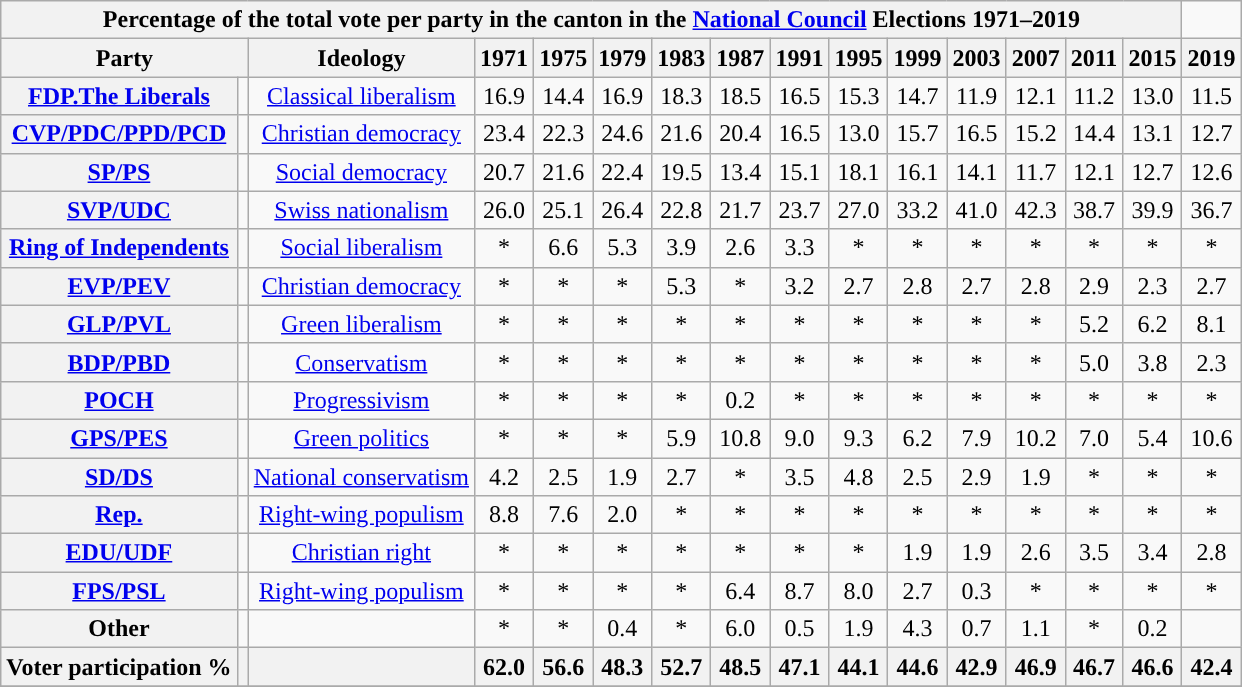<table class="wikitable sortable" style ="text-align: center">
<tr>
<th colspan="15">Percentage of the total vote per party in the canton in the <a href='#'>National Council</a> Elections 1971–2019</th>
</tr>
<tr>
<th colspan="2">Party</th>
<th class="unsortable">Ideology</th>
<th>1971</th>
<th>1975</th>
<th>1979</th>
<th>1983</th>
<th>1987</th>
<th>1991</th>
<th>1995</th>
<th>1999</th>
<th>2003</th>
<th>2007</th>
<th>2011</th>
<th>2015</th>
<th>2019</th>
</tr>
<tr>
<th><a href='#'>FDP.The Liberals</a></th>
<td style="color:inherit;background:"></td>
<td><a href='#'>Classical liberalism</a></td>
<td>16.9</td>
<td>14.4</td>
<td>16.9</td>
<td>18.3</td>
<td>18.5</td>
<td>16.5</td>
<td>15.3</td>
<td>14.7</td>
<td>11.9</td>
<td>12.1</td>
<td>11.2</td>
<td>13.0</td>
<td>11.5</td>
</tr>
<tr>
<th><a href='#'>CVP/PDC/PPD/PCD</a></th>
<td style="color:inherit;background:"></td>
<td><a href='#'>Christian democracy</a></td>
<td>23.4</td>
<td>22.3</td>
<td>24.6</td>
<td>21.6</td>
<td>20.4</td>
<td>16.5</td>
<td>13.0</td>
<td>15.7</td>
<td>16.5</td>
<td>15.2</td>
<td>14.4</td>
<td>13.1</td>
<td>12.7</td>
</tr>
<tr>
<th><a href='#'>SP/PS</a></th>
<td style="color:inherit;background:"></td>
<td><a href='#'>Social democracy</a></td>
<td>20.7</td>
<td>21.6</td>
<td>22.4</td>
<td>19.5</td>
<td>13.4</td>
<td>15.1</td>
<td>18.1</td>
<td>16.1</td>
<td>14.1</td>
<td>11.7</td>
<td>12.1</td>
<td>12.7</td>
<td>12.6</td>
</tr>
<tr>
<th><a href='#'>SVP/UDC</a></th>
<td style="color:inherit;background:"></td>
<td><a href='#'>Swiss nationalism</a></td>
<td>26.0</td>
<td>25.1</td>
<td>26.4</td>
<td>22.8</td>
<td>21.7</td>
<td>23.7</td>
<td>27.0</td>
<td>33.2</td>
<td>41.0</td>
<td>42.3</td>
<td>38.7</td>
<td>39.9</td>
<td>36.7</td>
</tr>
<tr>
<th><a href='#'>Ring of Independents</a></th>
<td></td>
<td><a href='#'>Social liberalism</a></td>
<td>* </td>
<td>6.6</td>
<td>5.3</td>
<td>3.9</td>
<td>2.6</td>
<td>3.3</td>
<td>*</td>
<td>*</td>
<td>*</td>
<td>*</td>
<td>*</td>
<td>*</td>
<td>*</td>
</tr>
<tr>
<th><a href='#'>EVP/PEV</a></th>
<td style="color:inherit;background:"></td>
<td><a href='#'>Christian democracy</a></td>
<td>*</td>
<td>*</td>
<td>*</td>
<td>5.3</td>
<td>*</td>
<td>3.2</td>
<td>2.7</td>
<td>2.8</td>
<td>2.7</td>
<td>2.8</td>
<td>2.9</td>
<td>2.3</td>
<td>2.7</td>
</tr>
<tr>
<th><a href='#'>GLP/PVL</a></th>
<td style="color:inherit;background:"></td>
<td><a href='#'>Green liberalism</a></td>
<td>*</td>
<td>*</td>
<td>*</td>
<td>*</td>
<td>*</td>
<td>*</td>
<td>*</td>
<td>*</td>
<td>*</td>
<td>*</td>
<td>5.2</td>
<td>6.2</td>
<td>8.1</td>
</tr>
<tr>
<th><a href='#'>BDP/PBD</a></th>
<td style="color:inherit;background:"></td>
<td><a href='#'>Conservatism</a></td>
<td>*</td>
<td>*</td>
<td>*</td>
<td>*</td>
<td>*</td>
<td>*</td>
<td>*</td>
<td>*</td>
<td>*</td>
<td>*</td>
<td>5.0</td>
<td>3.8</td>
<td>2.3</td>
</tr>
<tr>
<th><a href='#'>POCH</a></th>
<td></td>
<td><a href='#'>Progressivism</a></td>
<td>*</td>
<td>*</td>
<td>*</td>
<td>*</td>
<td>0.2</td>
<td>*</td>
<td>*</td>
<td>*</td>
<td>*</td>
<td>*</td>
<td>*</td>
<td>*</td>
<td>*</td>
</tr>
<tr>
<th><a href='#'>GPS/PES</a></th>
<td style="color:inherit;background:"></td>
<td><a href='#'>Green politics</a></td>
<td>*</td>
<td>*</td>
<td>*</td>
<td>5.9</td>
<td>10.8</td>
<td>9.0</td>
<td>9.3</td>
<td>6.2</td>
<td>7.9</td>
<td>10.2</td>
<td>7.0</td>
<td>5.4</td>
<td>10.6</td>
</tr>
<tr>
<th><a href='#'>SD/DS</a></th>
<td style="color:inherit;background:"></td>
<td><a href='#'>National conservatism</a></td>
<td>4.2</td>
<td>2.5</td>
<td>1.9</td>
<td>2.7</td>
<td>*</td>
<td>3.5</td>
<td>4.8</td>
<td>2.5</td>
<td>2.9</td>
<td>1.9</td>
<td>*</td>
<td>*</td>
<td>*</td>
</tr>
<tr>
<th><a href='#'>Rep.</a></th>
<td></td>
<td><a href='#'>Right-wing populism</a></td>
<td>8.8</td>
<td>7.6</td>
<td>2.0</td>
<td>*</td>
<td>*</td>
<td>*</td>
<td>*</td>
<td>*</td>
<td>*</td>
<td>*</td>
<td>*</td>
<td>*</td>
<td>*</td>
</tr>
<tr>
<th><a href='#'>EDU/UDF</a></th>
<td style="color:inherit;background:"></td>
<td><a href='#'>Christian right</a></td>
<td>*</td>
<td>*</td>
<td>*</td>
<td>*</td>
<td>*</td>
<td>*</td>
<td>*</td>
<td>1.9</td>
<td>1.9</td>
<td>2.6</td>
<td>3.5</td>
<td>3.4</td>
<td>2.8</td>
</tr>
<tr>
<th><a href='#'>FPS/PSL</a></th>
<td style="color:inherit;background:"></td>
<td><a href='#'>Right-wing populism</a></td>
<td>*</td>
<td>*</td>
<td>*</td>
<td>*</td>
<td>6.4</td>
<td>8.7</td>
<td>8.0</td>
<td>2.7</td>
<td>0.3</td>
<td>*</td>
<td>*</td>
<td>*</td>
<td>*</td>
</tr>
<tr>
<th>Other</th>
<td></td>
<td></td>
<td>*</td>
<td>*</td>
<td>0.4</td>
<td>*</td>
<td>6.0</td>
<td>0.5</td>
<td>1.9</td>
<td>4.3</td>
<td>0.7</td>
<td>1.1</td>
<td>*</td>
<td>0.2</td>
</tr>
<tr>
<th>Voter participation %</th>
<th></th>
<th></th>
<th>62.0</th>
<th>56.6</th>
<th>48.3</th>
<th>52.7</th>
<th>48.5</th>
<th>47.1</th>
<th>44.1</th>
<th>44.6</th>
<th>42.9</th>
<th>46.9</th>
<th>46.7</th>
<th>46.6</th>
<th>42.4</th>
</tr>
<tr>
</tr>
</table>
